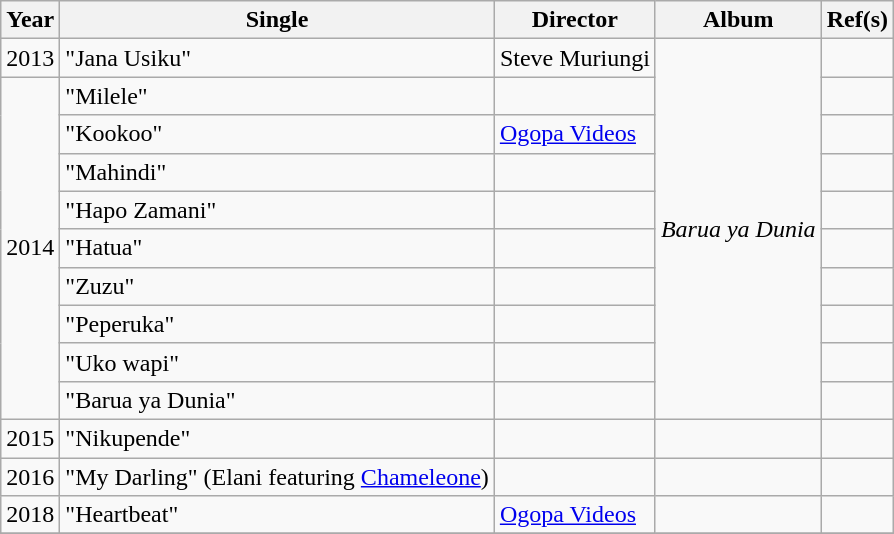<table class="wikitable">
<tr>
<th scope="col">Year</th>
<th scope="col">Single</th>
<th scope="col">Director</th>
<th scope="col">Album</th>
<th scope="col">Ref(s)</th>
</tr>
<tr>
<td>2013</td>
<td>"Jana Usiku"</td>
<td>Steve Muriungi</td>
<td rowspan=10><em>Barua ya Dunia</em></td>
<td></td>
</tr>
<tr>
<td rowspan=9>2014</td>
<td>"Milele"</td>
<td></td>
<td></td>
</tr>
<tr>
<td>"Kookoo"</td>
<td><a href='#'>Ogopa Videos</a></td>
<td></td>
</tr>
<tr>
<td>"Mahindi"</td>
<td></td>
<td></td>
</tr>
<tr>
<td>"Hapo Zamani"</td>
<td></td>
<td></td>
</tr>
<tr>
<td>"Hatua"</td>
<td></td>
<td></td>
</tr>
<tr>
<td>"Zuzu"</td>
<td></td>
<td></td>
</tr>
<tr>
<td>"Peperuka"</td>
<td></td>
<td></td>
</tr>
<tr>
<td>"Uko wapi"</td>
<td></td>
<td></td>
</tr>
<tr>
<td>"Barua ya Dunia"</td>
<td></td>
<td></td>
</tr>
<tr>
<td>2015</td>
<td>"Nikupende"</td>
<td></td>
<td></td>
<td></td>
</tr>
<tr>
<td>2016</td>
<td>"My Darling" (Elani featuring <a href='#'>Chameleone</a>)</td>
<td></td>
<td></td>
<td></td>
</tr>
<tr>
<td>2018</td>
<td>"Heartbeat"</td>
<td><a href='#'>Ogopa Videos</a></td>
<td></td>
<td></td>
</tr>
<tr>
</tr>
</table>
